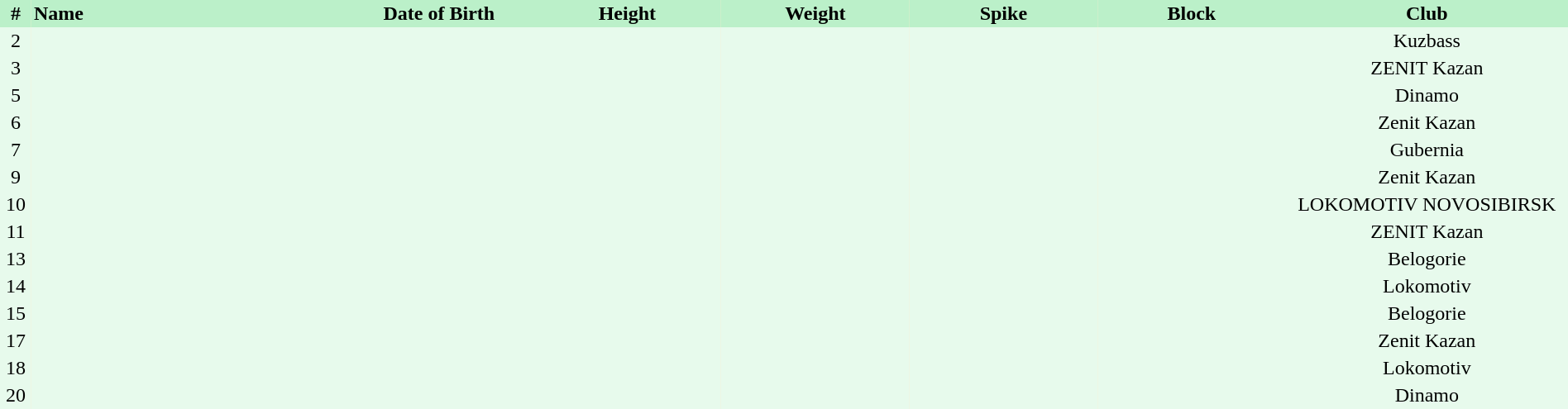<table border=0 cellpadding=2 cellspacing=0  |- bgcolor=#FFECCE style=text-align:center; font-size:90%; width=100%>
<tr bgcolor=#BBF0C9>
<th width=2%>#</th>
<th align=left width=20%>Name</th>
<th width=12%>Date of Birth</th>
<th width=12%>Height</th>
<th width=12%>Weight</th>
<th width=12%>Spike</th>
<th width=12%>Block</th>
<th width=20%>Club</th>
</tr>
<tr bgcolor=#E7FAEC>
<td>2</td>
<td align=left></td>
<td align=right></td>
<td></td>
<td></td>
<td></td>
<td></td>
<td>Kuzbass</td>
</tr>
<tr bgcolor=#E7FAEC>
<td>3</td>
<td align=left></td>
<td align=right></td>
<td></td>
<td></td>
<td></td>
<td></td>
<td>ZENIT Kazan</td>
</tr>
<tr bgcolor=#E7FAEC>
<td>5</td>
<td align=left></td>
<td align=right></td>
<td></td>
<td></td>
<td></td>
<td></td>
<td>Dinamo</td>
</tr>
<tr bgcolor=#E7FAEC>
<td>6</td>
<td align=left></td>
<td align=right></td>
<td></td>
<td></td>
<td></td>
<td></td>
<td>Zenit Kazan</td>
</tr>
<tr bgcolor=#E7FAEC>
<td>7</td>
<td align=left></td>
<td align=right></td>
<td></td>
<td></td>
<td></td>
<td></td>
<td>Gubernia</td>
</tr>
<tr bgcolor=#E7FAEC>
<td>9</td>
<td align=left></td>
<td align=right></td>
<td></td>
<td></td>
<td></td>
<td></td>
<td>Zenit Kazan</td>
</tr>
<tr bgcolor=#E7FAEC>
<td>10</td>
<td align=left></td>
<td align=right></td>
<td></td>
<td></td>
<td></td>
<td></td>
<td>LOKOMOTIV NOVOSIBIRSK</td>
</tr>
<tr bgcolor=#E7FAEC>
<td>11</td>
<td align=left></td>
<td align=right></td>
<td></td>
<td></td>
<td></td>
<td></td>
<td>ZENIT Kazan</td>
</tr>
<tr bgcolor=#E7FAEC>
<td>13</td>
<td align=left></td>
<td align=right></td>
<td></td>
<td></td>
<td></td>
<td></td>
<td>Belogorie</td>
</tr>
<tr bgcolor=#E7FAEC>
<td>14</td>
<td align=left></td>
<td align=right></td>
<td></td>
<td></td>
<td></td>
<td></td>
<td>Lokomotiv</td>
</tr>
<tr bgcolor=#E7FAEC>
<td>15</td>
<td align=left></td>
<td align=right></td>
<td></td>
<td></td>
<td></td>
<td></td>
<td>Belogorie</td>
</tr>
<tr bgcolor=#E7FAEC>
<td>17</td>
<td align=left></td>
<td align=right></td>
<td></td>
<td></td>
<td></td>
<td></td>
<td>Zenit Kazan</td>
</tr>
<tr bgcolor=#E7FAEC>
<td>18</td>
<td align=left></td>
<td align=right></td>
<td></td>
<td></td>
<td></td>
<td></td>
<td>Lokomotiv</td>
</tr>
<tr bgcolor=#E7FAEC>
<td>20</td>
<td align=left></td>
<td align=right></td>
<td></td>
<td></td>
<td></td>
<td></td>
<td>Dinamo</td>
</tr>
</table>
